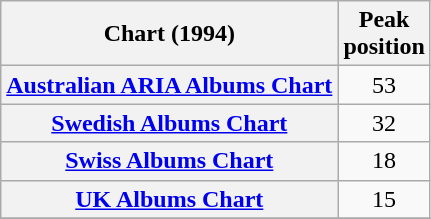<table class="wikitable sortable plainrowheaders">
<tr>
<th scope="col">Chart (1994)</th>
<th scope="col">Peak<br>position</th>
</tr>
<tr>
<th scope="row"><a href='#'>Australian ARIA Albums Chart</a></th>
<td style="text-align:center;">53</td>
</tr>
<tr>
<th scope="row"><a href='#'>Swedish Albums Chart</a></th>
<td style="text-align:center;">32</td>
</tr>
<tr>
<th scope="row"><a href='#'>Swiss Albums Chart</a></th>
<td style="text-align:center;">18</td>
</tr>
<tr>
<th scope="row"><a href='#'>UK Albums Chart</a></th>
<td style="text-align:center;">15</td>
</tr>
<tr>
</tr>
</table>
